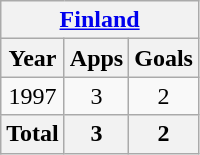<table class=wikitable style=text-align:center>
<tr>
<th colspan=4><a href='#'>Finland</a></th>
</tr>
<tr>
<th>Year</th>
<th>Apps</th>
<th>Goals</th>
</tr>
<tr>
<td>1997</td>
<td>3</td>
<td>2</td>
</tr>
<tr>
<th colspan=1>Total</th>
<th>3</th>
<th>2</th>
</tr>
</table>
